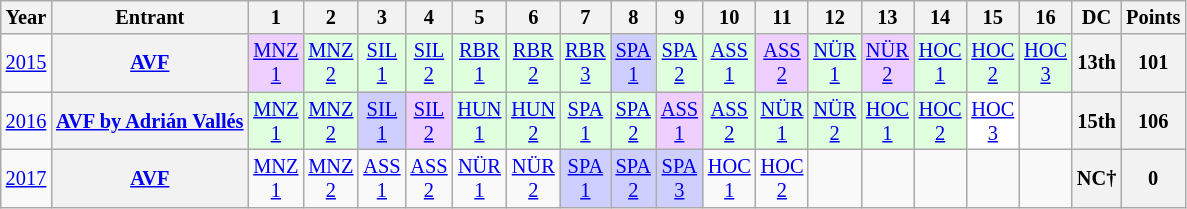<table class="wikitable" style="text-align:center; font-size:85%">
<tr>
<th>Year</th>
<th>Entrant</th>
<th>1</th>
<th>2</th>
<th>3</th>
<th>4</th>
<th>5</th>
<th>6</th>
<th>7</th>
<th>8</th>
<th>9</th>
<th>10</th>
<th>11</th>
<th>12</th>
<th>13</th>
<th>14</th>
<th>15</th>
<th>16</th>
<th>DC</th>
<th>Points</th>
</tr>
<tr>
<td><a href='#'>2015</a></td>
<th nowrap><a href='#'>AVF</a></th>
<td style="background:#efcfff;"><a href='#'>MNZ<br>1</a><br></td>
<td style="background:#dfffdf;"><a href='#'>MNZ<br>2</a><br></td>
<td style="background:#dfffdf;"><a href='#'>SIL<br>1</a><br></td>
<td style="background:#dfffdf;"><a href='#'>SIL<br>2</a><br></td>
<td style="background:#dfffdf;"><a href='#'>RBR<br>1</a><br></td>
<td style="background:#dfffdf;"><a href='#'>RBR<br>2</a><br></td>
<td style="background:#dfffdf;"><a href='#'>RBR<br>3</a><br></td>
<td style="background:#cfcfff;"><a href='#'>SPA<br>1</a><br></td>
<td style="background:#dfffdf;"><a href='#'>SPA<br>2</a><br></td>
<td style="background:#dfffdf;"><a href='#'>ASS<br>1</a><br></td>
<td style="background:#efcfff;"><a href='#'>ASS<br>2</a><br></td>
<td style="background:#dfffdf;"><a href='#'>NÜR<br>1</a><br></td>
<td style="background:#efcfff;"><a href='#'>NÜR<br>2</a><br></td>
<td style="background:#dfffdf;"><a href='#'>HOC<br>1</a><br></td>
<td style="background:#dfffdf;"><a href='#'>HOC<br>2</a><br></td>
<td style="background:#dfffdf;"><a href='#'>HOC<br>3</a><br></td>
<th>13th</th>
<th>101</th>
</tr>
<tr>
<td><a href='#'>2016</a></td>
<th nowrap><a href='#'>AVF by Adrián Vallés</a></th>
<td style="background:#dfffdf;"><a href='#'>MNZ<br>1</a><br></td>
<td style="background:#dfffdf;"><a href='#'>MNZ<br>2</a><br></td>
<td style="background:#cfcfff;"><a href='#'>SIL<br>1</a><br></td>
<td style="background:#efcfff;"><a href='#'>SIL<br>2</a><br></td>
<td style="background:#dfffdf;"><a href='#'>HUN<br>1</a><br></td>
<td style="background:#dfffdf;"><a href='#'>HUN<br>2</a><br></td>
<td style="background:#dfffdf;"><a href='#'>SPA<br>1</a><br></td>
<td style="background:#dfffdf;"><a href='#'>SPA<br>2</a><br></td>
<td style="background:#efcfff;"><a href='#'>ASS<br>1</a><br></td>
<td style="background:#dfffdf;"><a href='#'>ASS<br>2</a><br></td>
<td style="background:#dfffdf;"><a href='#'>NÜR<br>1</a><br></td>
<td style="background:#dfffdf;"><a href='#'>NÜR<br>2</a><br></td>
<td style="background:#dfffdf;"><a href='#'>HOC<br>1</a><br></td>
<td style="background:#dfffdf;"><a href='#'>HOC<br>2</a><br></td>
<td style="background:#ffffff;"><a href='#'>HOC<br>3</a><br></td>
<td></td>
<th>15th</th>
<th>106</th>
</tr>
<tr>
<td><a href='#'>2017</a></td>
<th nowrap><a href='#'>AVF</a></th>
<td><a href='#'>MNZ<br>1</a></td>
<td><a href='#'>MNZ<br>2</a></td>
<td><a href='#'>ASS<br>1</a></td>
<td><a href='#'>ASS<br>2</a></td>
<td><a href='#'>NÜR<br>1</a></td>
<td><a href='#'>NÜR<br>2</a></td>
<td style="background:#cfcfff;"><a href='#'>SPA<br>1</a><br></td>
<td style="background:#cfcfff;"><a href='#'>SPA<br>2</a><br></td>
<td style="background:#cfcfff;"><a href='#'>SPA<br>3</a><br></td>
<td><a href='#'>HOC<br>1</a></td>
<td><a href='#'>HOC<br>2</a></td>
<td></td>
<td></td>
<td></td>
<td></td>
<td></td>
<th>NC†</th>
<th>0</th>
</tr>
</table>
